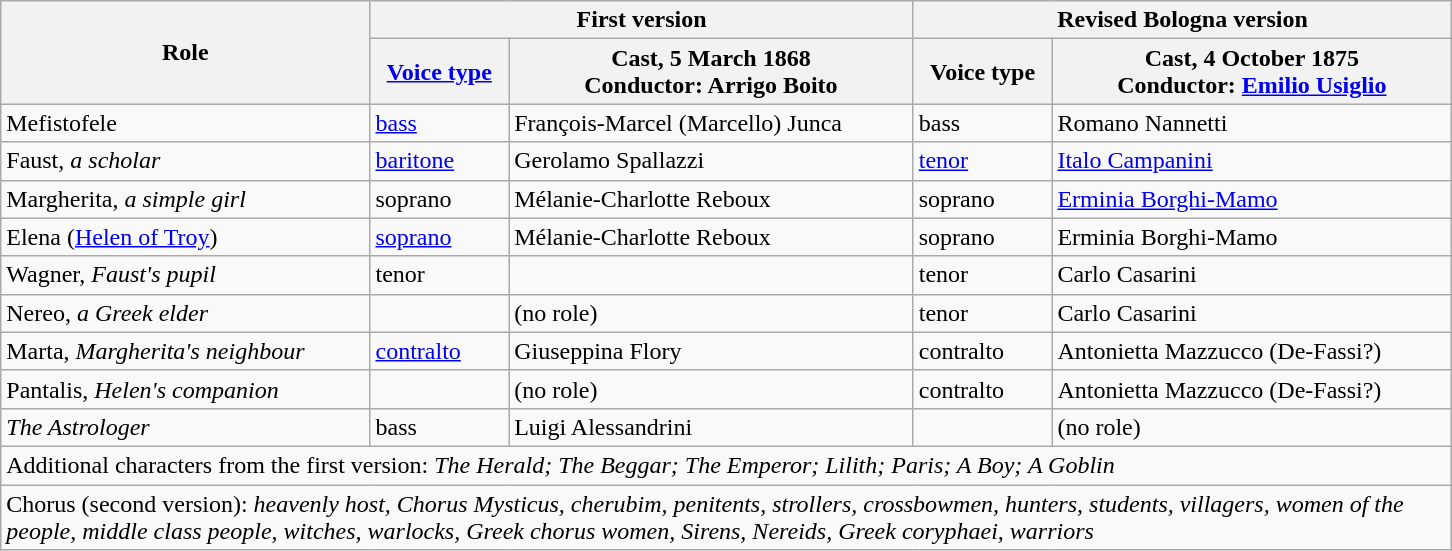<table class="wikitable">
<tr>
<th rowspan=2>Role</th>
<th colspan=2>First version</th>
<th colspan=2>Revised Bologna version</th>
</tr>
<tr>
<th><a href='#'>Voice type</a></th>
<th>Cast, 5 March 1868<br>Conductor: Arrigo Boito</th>
<th>Voice type</th>
<th>Cast, 4 October 1875<br>Conductor: <a href='#'>Emilio Usiglio</a></th>
</tr>
<tr>
<td>Mefistofele</td>
<td><a href='#'>bass</a></td>
<td>François-Marcel (Marcello) Junca</td>
<td>bass</td>
<td>Romano Nannetti</td>
</tr>
<tr>
<td>Faust, <em>a scholar</em></td>
<td><a href='#'>baritone</a></td>
<td>Gerolamo Spallazzi</td>
<td><a href='#'>tenor</a></td>
<td><a href='#'>Italo Campanini</a></td>
</tr>
<tr>
<td>Margherita, <em>a simple girl</em></td>
<td>soprano</td>
<td>Mélanie-Charlotte Reboux</td>
<td>soprano</td>
<td><a href='#'>Erminia Borghi-Mamo</a></td>
</tr>
<tr>
<td>Elena (<a href='#'>Helen of Troy</a>)</td>
<td><a href='#'>soprano</a></td>
<td>Mélanie-Charlotte Reboux</td>
<td>soprano</td>
<td>Erminia Borghi-Mamo</td>
</tr>
<tr>
<td>Wagner, <em>Faust's pupil</em></td>
<td>tenor</td>
<td></td>
<td>tenor</td>
<td>Carlo Casarini</td>
</tr>
<tr>
<td>Nereo, <em>a Greek elder</em></td>
<td></td>
<td>(no role)</td>
<td>tenor</td>
<td>Carlo Casarini</td>
</tr>
<tr>
<td>Marta, <em>Margherita's neighbour</em></td>
<td><a href='#'>contralto</a></td>
<td>Giuseppina Flory</td>
<td>contralto</td>
<td>Antonietta Mazzucco (De-Fassi?)</td>
</tr>
<tr>
<td>Pantalis, <em>Helen's companion</em></td>
<td></td>
<td>(no role)</td>
<td>contralto</td>
<td>Antonietta Mazzucco (De-Fassi?)</td>
</tr>
<tr>
<td><em>The Astrologer</em></td>
<td>bass</td>
<td>Luigi Alessandrini</td>
<td></td>
<td>(no role)</td>
</tr>
<tr>
<td colspan="5">Additional characters from the first version: <em>The Herald; The Beggar; The Emperor; Lilith; Paris; A Boy; A Goblin</em></td>
</tr>
<tr>
<td colspan="5" style=max-width:60em>Chorus (second version): <em>heavenly host, Chorus Mysticus, cherubim, penitents, strollers, crossbowmen, hunters, students, villagers, women of the people, middle class people, witches, warlocks, Greek chorus women, Sirens, Nereids, Greek coryphaei, warriors</em></td>
</tr>
</table>
